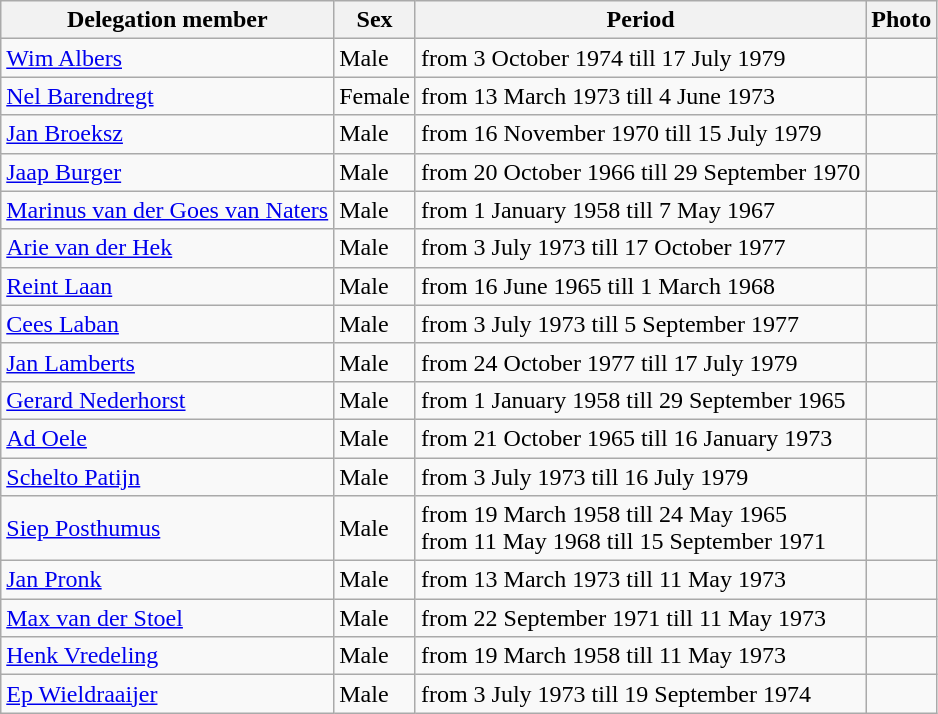<table class="wikitable vatop">
<tr>
<th>Delegation member</th>
<th>Sex</th>
<th>Period</th>
<th>Photo</th>
</tr>
<tr>
<td><a href='#'>Wim Albers</a></td>
<td>Male</td>
<td>from 3 October 1974 till 17 July 1979</td>
<td></td>
</tr>
<tr>
<td><a href='#'>Nel Barendregt</a></td>
<td>Female</td>
<td>from 13 March 1973 till 4 June 1973</td>
<td></td>
</tr>
<tr>
<td><a href='#'>Jan Broeksz</a></td>
<td>Male</td>
<td>from 16 November 1970 till 15 July 1979</td>
<td></td>
</tr>
<tr>
<td><a href='#'>Jaap Burger</a></td>
<td>Male</td>
<td>from 20 October 1966 till 29 September 1970</td>
<td></td>
</tr>
<tr>
<td><a href='#'>Marinus van der Goes van Naters</a></td>
<td>Male</td>
<td>from 1 January 1958 till 7 May 1967</td>
<td></td>
</tr>
<tr>
<td><a href='#'>Arie van der Hek</a></td>
<td>Male</td>
<td>from 3 July 1973 till 17 October 1977</td>
<td></td>
</tr>
<tr>
<td><a href='#'>Reint Laan</a></td>
<td>Male</td>
<td>from 16 June 1965 till 1 March 1968</td>
<td></td>
</tr>
<tr>
<td><a href='#'>Cees Laban</a></td>
<td>Male</td>
<td>from 3 July 1973 till 5 September 1977</td>
<td></td>
</tr>
<tr>
<td><a href='#'>Jan Lamberts</a></td>
<td>Male</td>
<td>from 24 October 1977 till 17 July 1979</td>
<td></td>
</tr>
<tr>
<td><a href='#'>Gerard Nederhorst</a></td>
<td>Male</td>
<td>from 1 January 1958 till 29 September 1965</td>
<td></td>
</tr>
<tr>
<td><a href='#'>Ad Oele</a></td>
<td>Male</td>
<td>from 21 October 1965 till 16 January 1973</td>
<td></td>
</tr>
<tr>
<td><a href='#'>Schelto Patijn</a></td>
<td>Male</td>
<td>from 3 July 1973 till 16 July 1979</td>
<td></td>
</tr>
<tr>
<td><a href='#'>Siep Posthumus</a></td>
<td>Male</td>
<td>from 19 March 1958 till 24 May 1965 <br> from 11 May 1968 till 15 September 1971</td>
<td></td>
</tr>
<tr>
<td><a href='#'>Jan Pronk</a></td>
<td>Male</td>
<td>from 13 March 1973 till 11 May 1973</td>
<td></td>
</tr>
<tr>
<td><a href='#'>Max van der Stoel</a></td>
<td>Male</td>
<td>from 22 September 1971 till 11 May 1973</td>
<td></td>
</tr>
<tr>
<td><a href='#'>Henk Vredeling</a></td>
<td>Male</td>
<td>from 19 March 1958 till 11 May 1973</td>
<td></td>
</tr>
<tr>
<td><a href='#'>Ep Wieldraaijer</a></td>
<td>Male</td>
<td>from 3 July 1973 till 19 September 1974</td>
<td></td>
</tr>
</table>
